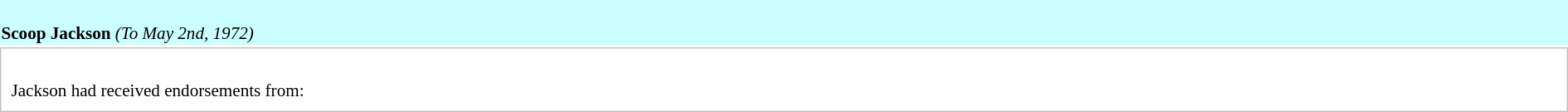<table class="collapsible collapsed" style="width:100%;font-size:88%;text-align:left; border:0; margin-top:0.2em;">
<tr>
<th style="background:#cff; font-weight:normal;"><br><strong>Scoop Jackson</strong> <em>(To May 2nd, 1972)</em></th>
</tr>
<tr>
<td style="border:solid 1px silver; padding:8px; background:white;"><br>Jackson had received endorsements from:</td>
</tr>
<tr>
<td style="text-align:center;"></td>
</tr>
</table>
